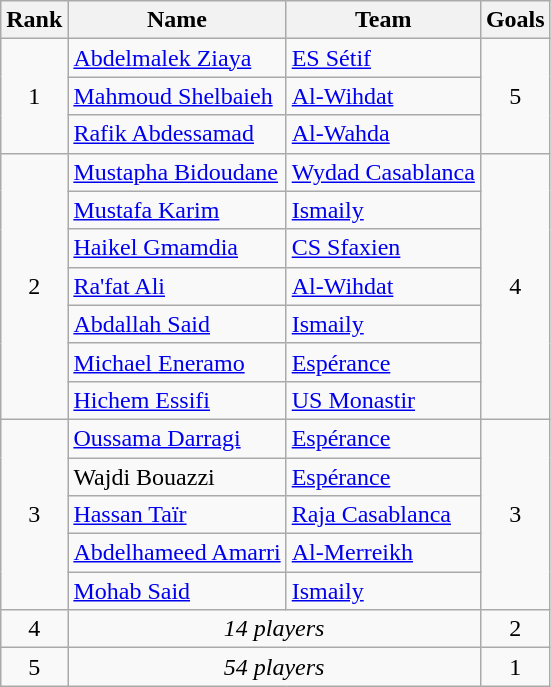<table class="wikitable" style="text-align: center;">
<tr>
<th>Rank</th>
<th>Name</th>
<th>Team</th>
<th>Goals</th>
</tr>
<tr>
<td rowspan=3>1</td>
<td align="left"> <a href='#'>Abdelmalek Ziaya</a></td>
<td align="left"> <a href='#'>ES Sétif</a></td>
<td rowspan=3>5</td>
</tr>
<tr>
<td align="left"> <a href='#'>Mahmoud Shelbaieh</a></td>
<td align="left"> <a href='#'>Al-Wihdat</a></td>
</tr>
<tr>
<td align="left"> <a href='#'>Rafik Abdessamad</a></td>
<td align="left"> <a href='#'>Al-Wahda</a></td>
</tr>
<tr>
<td rowspan=7>2</td>
<td align="left"> <a href='#'>Mustapha Bidoudane</a></td>
<td align="left"> <a href='#'>Wydad Casablanca</a></td>
<td rowspan=7>4</td>
</tr>
<tr>
<td align="left"> <a href='#'>Mustafa Karim</a></td>
<td align="left"> <a href='#'>Ismaily</a></td>
</tr>
<tr>
<td align="left"> <a href='#'>Haikel Gmamdia</a></td>
<td align="left"> <a href='#'>CS Sfaxien</a></td>
</tr>
<tr>
<td align="left"> <a href='#'>Ra'fat Ali</a></td>
<td align="left"> <a href='#'>Al-Wihdat</a></td>
</tr>
<tr>
<td align="left"> <a href='#'>Abdallah Said</a></td>
<td align="left"> <a href='#'>Ismaily</a></td>
</tr>
<tr>
<td align="left"> <a href='#'>Michael Eneramo</a></td>
<td align="left"> <a href='#'>Espérance</a></td>
</tr>
<tr>
<td align="left"> <a href='#'>Hichem Essifi</a></td>
<td align="left"> <a href='#'>US Monastir</a></td>
</tr>
<tr>
<td rowspan=5>3</td>
<td align="left"> <a href='#'>Oussama Darragi</a></td>
<td align="left"> <a href='#'>Espérance</a></td>
<td rowspan=5>3</td>
</tr>
<tr>
<td align="left"> Wajdi Bouazzi</td>
<td align="left"> <a href='#'>Espérance</a></td>
</tr>
<tr>
<td align="left"> <a href='#'>Hassan Taïr</a></td>
<td align="left"> <a href='#'>Raja Casablanca</a></td>
</tr>
<tr>
<td align="left"> <a href='#'>Abdelhameed Amarri</a></td>
<td align="left"> <a href='#'>Al-Merreikh</a></td>
</tr>
<tr>
<td align="left"> <a href='#'>Mohab Said</a></td>
<td align="left"> <a href='#'>Ismaily</a></td>
</tr>
<tr>
<td>4</td>
<td colspan="2"><em>14 players</em></td>
<td>2</td>
</tr>
<tr>
<td>5</td>
<td colspan="2"><em>54 players</em></td>
<td>1</td>
</tr>
</table>
